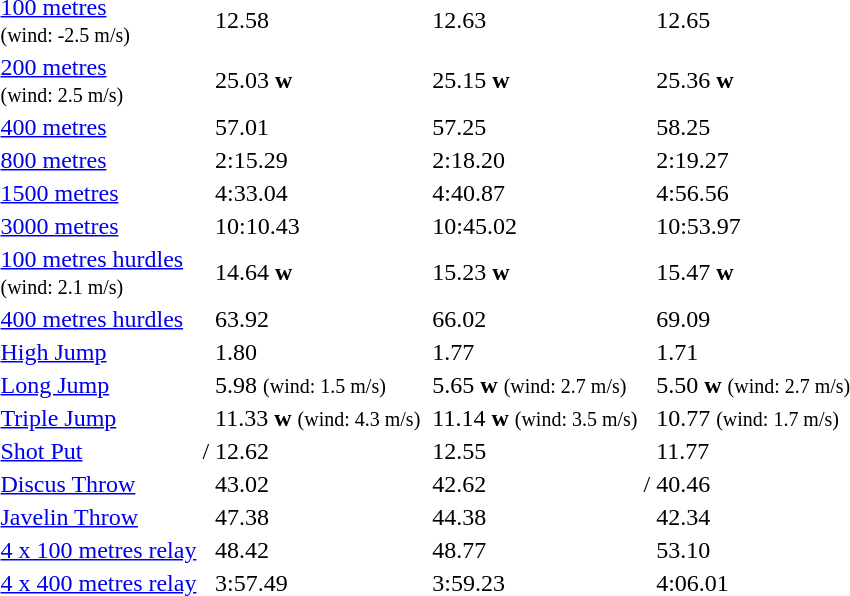<table>
<tr>
<td><a href='#'>100 metres</a> <br> <small>(wind: -2.5 m/s)</small></td>
<td></td>
<td>12.58</td>
<td></td>
<td>12.63</td>
<td></td>
<td>12.65</td>
</tr>
<tr>
<td><a href='#'>200 metres</a> <br> <small>(wind: 2.5 m/s)</small></td>
<td></td>
<td>25.03 <strong>w</strong></td>
<td></td>
<td>25.15 <strong>w</strong></td>
<td></td>
<td>25.36 <strong>w</strong></td>
</tr>
<tr>
<td><a href='#'>400 metres</a></td>
<td></td>
<td>57.01</td>
<td></td>
<td>57.25</td>
<td></td>
<td>58.25</td>
</tr>
<tr>
<td><a href='#'>800 metres</a></td>
<td></td>
<td>2:15.29</td>
<td></td>
<td>2:18.20</td>
<td></td>
<td>2:19.27</td>
</tr>
<tr>
<td><a href='#'>1500 metres</a></td>
<td></td>
<td>4:33.04</td>
<td></td>
<td>4:40.87</td>
<td></td>
<td>4:56.56</td>
</tr>
<tr>
<td><a href='#'>3000 metres</a></td>
<td></td>
<td>10:10.43</td>
<td></td>
<td>10:45.02</td>
<td></td>
<td>10:53.97</td>
</tr>
<tr>
<td><a href='#'>100 metres hurdles</a> <br> <small>(wind: 2.1 m/s)</small></td>
<td></td>
<td>14.64 <strong>w</strong></td>
<td></td>
<td>15.23 <strong>w</strong></td>
<td></td>
<td>15.47 <strong>w</strong></td>
</tr>
<tr>
<td><a href='#'>400 metres hurdles</a></td>
<td></td>
<td>63.92</td>
<td></td>
<td>66.02</td>
<td></td>
<td>69.09</td>
</tr>
<tr>
<td><a href='#'>High Jump</a></td>
<td></td>
<td>1.80</td>
<td></td>
<td>1.77</td>
<td></td>
<td>1.71</td>
</tr>
<tr>
<td><a href='#'>Long Jump</a></td>
<td></td>
<td>5.98 <small>(wind: 1.5 m/s)</small></td>
<td></td>
<td>5.65 <strong>w</strong> <small>(wind: 2.7 m/s)</small></td>
<td></td>
<td>5.50 <strong>w</strong> <small>(wind: 2.7 m/s)</small></td>
</tr>
<tr>
<td><a href='#'>Triple Jump</a></td>
<td></td>
<td>11.33  <strong>w</strong> <small>(wind: 4.3 m/s)</small></td>
<td></td>
<td>11.14 <strong>w</strong> <small>(wind: 3.5 m/s)</small></td>
<td></td>
<td>10.77 <small>(wind: 1.7 m/s)</small></td>
</tr>
<tr>
<td><a href='#'>Shot Put</a></td>
<td>/</td>
<td>12.62</td>
<td></td>
<td>12.55</td>
<td></td>
<td>11.77</td>
</tr>
<tr>
<td><a href='#'>Discus Throw</a></td>
<td></td>
<td>43.02</td>
<td></td>
<td>42.62</td>
<td>/</td>
<td>40.46</td>
</tr>
<tr>
<td><a href='#'>Javelin Throw</a></td>
<td></td>
<td>47.38</td>
<td></td>
<td>44.38</td>
<td></td>
<td>42.34</td>
</tr>
<tr>
<td><a href='#'>4 x 100 metres relay</a></td>
<td></td>
<td>48.42</td>
<td></td>
<td>48.77</td>
<td></td>
<td>53.10</td>
</tr>
<tr>
<td><a href='#'>4 x 400 metres relay</a></td>
<td></td>
<td>3:57.49</td>
<td></td>
<td>3:59.23</td>
<td></td>
<td>4:06.01</td>
</tr>
</table>
